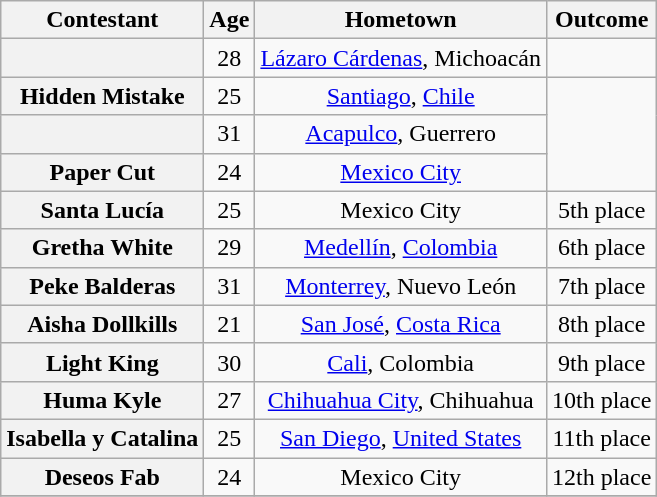<table class="wikitable sortable" style="text-align:center">
<tr>
<th scope="col">Contestant</th>
<th scope="col">Age</th>
<th scope="col">Hometown</th>
<th scope="col">Outcome</th>
</tr>
<tr>
<th scope="row"></th>
<td>28</td>
<td nowrap><a href='#'>Lázaro Cárdenas</a>, Michoacán</td>
<td></td>
</tr>
<tr>
<th scope="row">Hidden Mistake</th>
<td>25</td>
<td><a href='#'>Santiago</a>, <a href='#'>Chile</a></td>
<td rowspan="3" nowrap></td>
</tr>
<tr>
<th scope="row"></th>
<td>31</td>
<td><a href='#'>Acapulco</a>, Guerrero</td>
</tr>
<tr>
<th scope="row">Paper Cut</th>
<td>24</td>
<td><a href='#'>Mexico City</a></td>
</tr>
<tr>
<th scope="row">Santa Lucía</th>
<td>25</td>
<td>Mexico City</td>
<td>5th place</td>
</tr>
<tr>
<th scope="row">Gretha White</th>
<td>29</td>
<td><a href='#'>Medellín</a>, <a href='#'>Colombia</a></td>
<td>6th place</td>
</tr>
<tr>
<th scope="row">Peke Balderas</th>
<td>31</td>
<td><a href='#'>Monterrey</a>, Nuevo León</td>
<td>7th place</td>
</tr>
<tr>
<th scope="row">Aisha Dollkills</th>
<td>21</td>
<td><a href='#'>San José</a>, <a href='#'>Costa Rica</a></td>
<td>8th place</td>
</tr>
<tr>
<th scope="row">Light King</th>
<td>30</td>
<td><a href='#'>Cali</a>, Colombia</td>
<td>9th place</td>
</tr>
<tr>
<th scope="row">Huma Kyle</th>
<td>27</td>
<td><a href='#'>Chihuahua City</a>, Chihuahua</td>
<td>10th place</td>
</tr>
<tr>
<th nowrap scope="row">Isabella y Catalina</th>
<td>25</td>
<td><a href='#'>San Diego</a>, <a href='#'>United States</a></td>
<td>11th place</td>
</tr>
<tr>
<th scope="row">Deseos Fab</th>
<td>24</td>
<td>Mexico City</td>
<td>12th place</td>
</tr>
<tr>
</tr>
</table>
